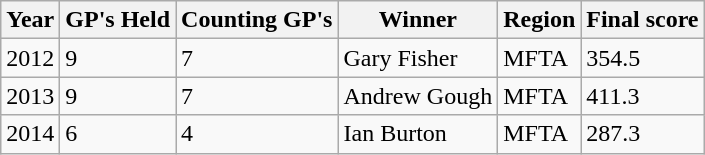<table class="wikitable sortable">
<tr>
<th>Year</th>
<th>GP's Held</th>
<th>Counting GP's</th>
<th>Winner</th>
<th>Region</th>
<th>Final score</th>
</tr>
<tr>
<td>2012</td>
<td>9</td>
<td>7</td>
<td>Gary Fisher</td>
<td>MFTA</td>
<td>354.5</td>
</tr>
<tr>
<td>2013</td>
<td>9</td>
<td>7</td>
<td>Andrew Gough</td>
<td>MFTA</td>
<td>411.3</td>
</tr>
<tr>
<td>2014</td>
<td>6</td>
<td>4</td>
<td>Ian Burton</td>
<td>MFTA</td>
<td>287.3</td>
</tr>
</table>
